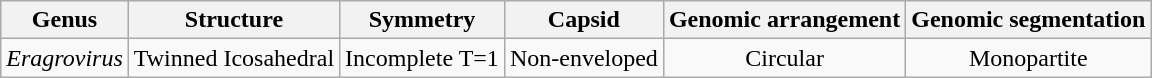<table class="wikitable sortable" style="text-align:center">
<tr>
<th>Genus</th>
<th>Structure</th>
<th>Symmetry</th>
<th>Capsid</th>
<th>Genomic arrangement</th>
<th>Genomic segmentation</th>
</tr>
<tr>
<td><em>Eragrovirus</em></td>
<td>Twinned Icosahedral</td>
<td>Incomplete T=1</td>
<td>Non-enveloped</td>
<td>Circular</td>
<td>Monopartite</td>
</tr>
</table>
